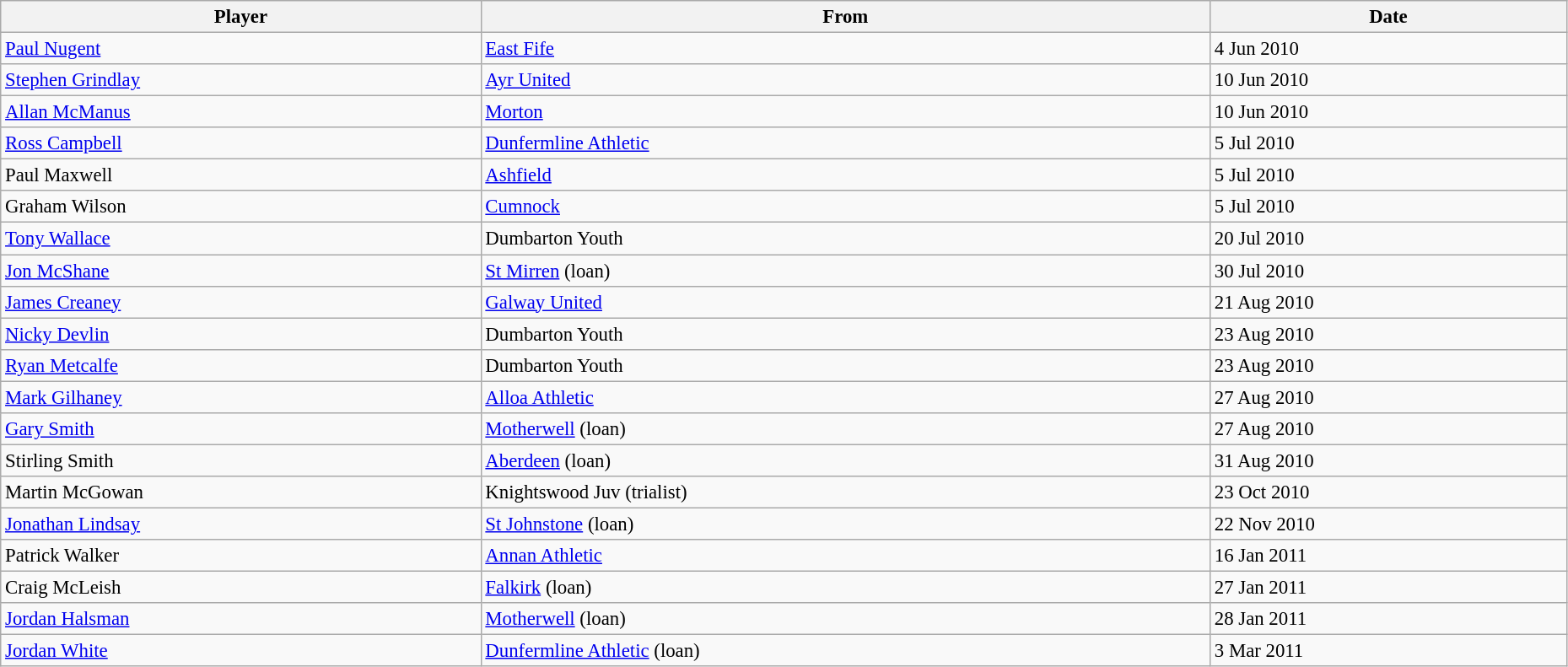<table class="wikitable" style="text-align:center; font-size:95%;width:98%; text-align:left">
<tr>
<th>Player</th>
<th>From</th>
<th>Date</th>
</tr>
<tr>
<td> <a href='#'>Paul Nugent</a></td>
<td> <a href='#'>East Fife</a></td>
<td>4 Jun 2010</td>
</tr>
<tr>
<td> <a href='#'>Stephen Grindlay</a></td>
<td> <a href='#'>Ayr United</a></td>
<td>10 Jun 2010</td>
</tr>
<tr>
<td> <a href='#'>Allan McManus</a></td>
<td> <a href='#'>Morton</a></td>
<td>10 Jun 2010</td>
</tr>
<tr>
<td> <a href='#'>Ross Campbell</a></td>
<td> <a href='#'>Dunfermline Athletic</a></td>
<td>5 Jul 2010</td>
</tr>
<tr>
<td> Paul Maxwell</td>
<td> <a href='#'>Ashfield</a></td>
<td>5 Jul 2010</td>
</tr>
<tr>
<td> Graham Wilson</td>
<td> <a href='#'>Cumnock</a></td>
<td>5 Jul 2010</td>
</tr>
<tr>
<td> <a href='#'>Tony Wallace</a></td>
<td> Dumbarton Youth</td>
<td>20 Jul 2010</td>
</tr>
<tr>
<td> <a href='#'>Jon McShane</a></td>
<td> <a href='#'>St Mirren</a> (loan)</td>
<td>30 Jul 2010</td>
</tr>
<tr>
<td> <a href='#'>James Creaney</a></td>
<td> <a href='#'>Galway United</a></td>
<td>21 Aug 2010</td>
</tr>
<tr>
<td> <a href='#'>Nicky Devlin</a></td>
<td> Dumbarton Youth</td>
<td>23 Aug 2010</td>
</tr>
<tr>
<td> <a href='#'>Ryan Metcalfe</a></td>
<td> Dumbarton Youth</td>
<td>23 Aug 2010</td>
</tr>
<tr>
<td> <a href='#'>Mark Gilhaney</a></td>
<td> <a href='#'>Alloa Athletic</a></td>
<td>27 Aug 2010</td>
</tr>
<tr>
<td> <a href='#'>Gary Smith</a></td>
<td> <a href='#'>Motherwell</a> (loan)</td>
<td>27 Aug 2010</td>
</tr>
<tr>
<td> Stirling Smith</td>
<td> <a href='#'>Aberdeen</a> (loan)</td>
<td>31 Aug 2010</td>
</tr>
<tr>
<td> Martin McGowan</td>
<td> Knightswood Juv (trialist)</td>
<td>23 Oct 2010</td>
</tr>
<tr>
<td> <a href='#'>Jonathan Lindsay</a></td>
<td> <a href='#'>St Johnstone</a> (loan)</td>
<td>22 Nov 2010</td>
</tr>
<tr>
<td> Patrick Walker</td>
<td> <a href='#'>Annan Athletic</a></td>
<td>16 Jan 2011</td>
</tr>
<tr>
<td> Craig McLeish</td>
<td> <a href='#'>Falkirk</a> (loan)</td>
<td>27 Jan 2011</td>
</tr>
<tr>
<td> <a href='#'>Jordan Halsman</a></td>
<td> <a href='#'>Motherwell</a> (loan)</td>
<td>28 Jan 2011</td>
</tr>
<tr>
<td> <a href='#'>Jordan White</a></td>
<td> <a href='#'>Dunfermline Athletic</a> (loan)</td>
<td>3 Mar 2011</td>
</tr>
</table>
